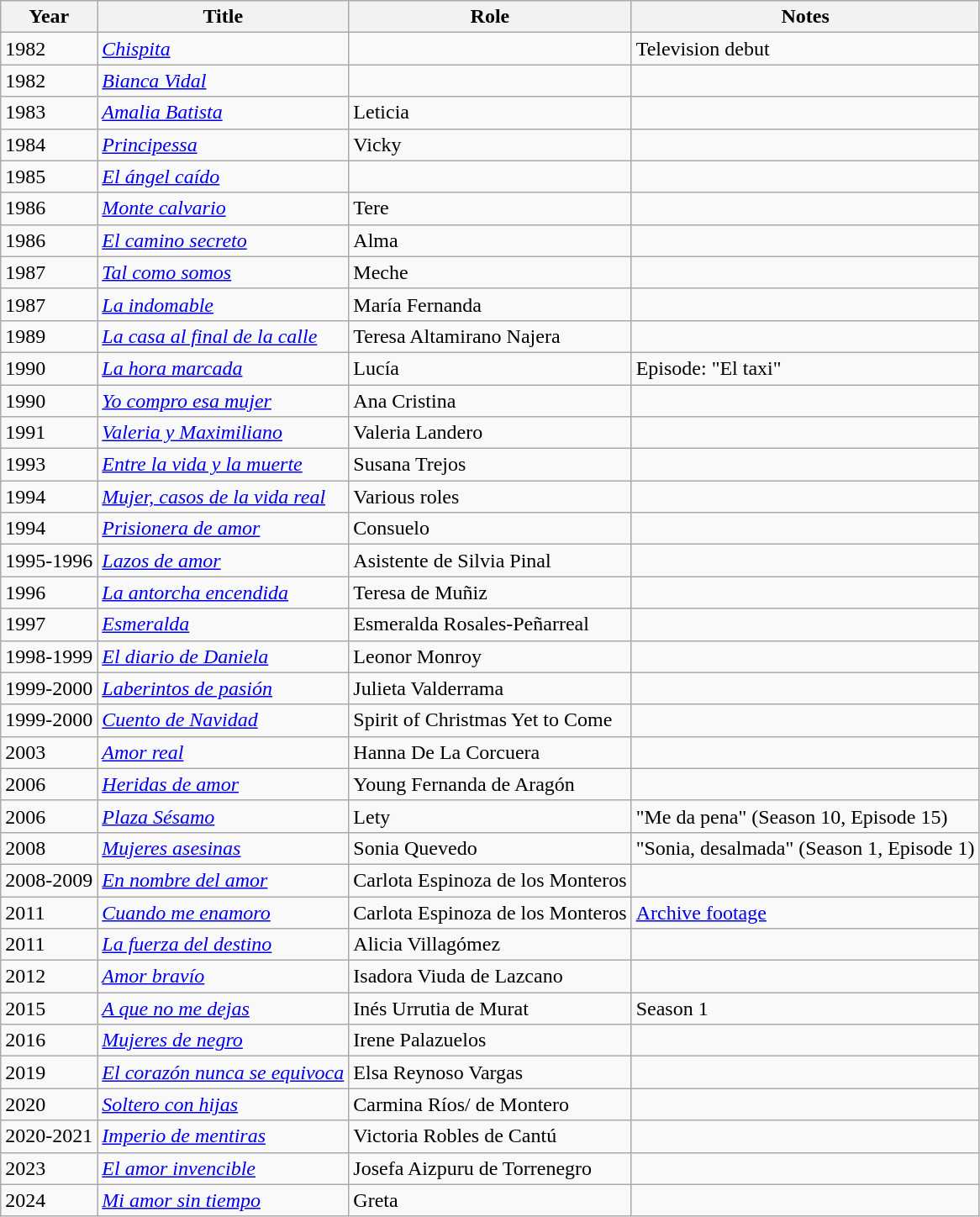<table class="wikitable sortable">
<tr>
<th>Year</th>
<th>Title</th>
<th>Role</th>
<th>Notes</th>
</tr>
<tr>
<td>1982</td>
<td><em><a href='#'>Chispita</a></em></td>
<td></td>
<td>Television debut</td>
</tr>
<tr>
<td>1982</td>
<td><em><a href='#'>Bianca Vidal</a></em></td>
<td></td>
<td></td>
</tr>
<tr>
<td>1983</td>
<td><em><a href='#'>Amalia Batista</a></em></td>
<td>Leticia</td>
<td></td>
</tr>
<tr>
<td>1984</td>
<td><em><a href='#'>Principessa</a></em></td>
<td>Vicky</td>
<td></td>
</tr>
<tr>
<td>1985</td>
<td><em><a href='#'>El ángel caído</a></em></td>
<td></td>
<td></td>
</tr>
<tr>
<td>1986</td>
<td><em><a href='#'>Monte calvario</a></em></td>
<td>Tere</td>
<td></td>
</tr>
<tr>
<td>1986</td>
<td><em><a href='#'>El camino secreto</a></em></td>
<td>Alma</td>
<td></td>
</tr>
<tr>
<td>1987</td>
<td><em><a href='#'>Tal como somos</a></em></td>
<td>Meche</td>
<td></td>
</tr>
<tr>
<td>1987</td>
<td><em><a href='#'>La indomable</a></em></td>
<td>María Fernanda</td>
<td></td>
</tr>
<tr>
<td>1989</td>
<td><em><a href='#'>La casa al final de la calle</a></em></td>
<td>Teresa Altamirano Najera</td>
<td></td>
</tr>
<tr>
<td>1990</td>
<td><em><a href='#'>La hora marcada</a></em></td>
<td>Lucía</td>
<td>Episode: "El taxi"</td>
</tr>
<tr>
<td>1990</td>
<td><em><a href='#'>Yo compro esa mujer</a></em></td>
<td>Ana Cristina</td>
<td></td>
</tr>
<tr>
<td>1991</td>
<td><em><a href='#'>Valeria y Maximiliano</a></em></td>
<td>Valeria Landero</td>
<td></td>
</tr>
<tr>
<td>1993</td>
<td><em><a href='#'>Entre la vida y la muerte</a></em></td>
<td>Susana Trejos</td>
<td></td>
</tr>
<tr>
<td>1994</td>
<td><em><a href='#'>Mujer, casos de la vida real </a></em></td>
<td>Various roles</td>
<td></td>
</tr>
<tr>
<td>1994</td>
<td><em><a href='#'>Prisionera de amor</a></em></td>
<td>Consuelo</td>
<td></td>
</tr>
<tr>
<td>1995-1996</td>
<td><em><a href='#'>Lazos de amor</a></em></td>
<td>Asistente de Silvia Pinal</td>
<td></td>
</tr>
<tr>
<td>1996</td>
<td><em><a href='#'>La antorcha encendida</a></em></td>
<td>Teresa de Muñiz</td>
<td></td>
</tr>
<tr>
<td>1997</td>
<td><em><a href='#'>Esmeralda</a></em></td>
<td>Esmeralda Rosales-Peñarreal</td>
<td></td>
</tr>
<tr>
<td>1998-1999</td>
<td><em><a href='#'>El diario de Daniela</a></em></td>
<td>Leonor Monroy</td>
<td></td>
</tr>
<tr>
<td>1999-2000</td>
<td><em><a href='#'>Laberintos de pasión</a></em></td>
<td>Julieta Valderrama</td>
<td></td>
</tr>
<tr>
<td>1999-2000</td>
<td><em><a href='#'>Cuento de Navidad</a></em></td>
<td>Spirit of Christmas Yet to Come</td>
<td></td>
</tr>
<tr>
<td>2003</td>
<td><em><a href='#'>Amor real</a></em></td>
<td>Hanna De La Corcuera</td>
<td></td>
</tr>
<tr>
<td>2006</td>
<td><em><a href='#'>Heridas de amor</a></em></td>
<td>Young Fernanda de Aragón</td>
<td></td>
</tr>
<tr>
<td>2006</td>
<td><em><a href='#'>Plaza Sésamo</a></em></td>
<td>Lety</td>
<td>"Me da pena" (Season 10, Episode 15)</td>
</tr>
<tr>
<td>2008</td>
<td><em><a href='#'>Mujeres asesinas</a></em></td>
<td>Sonia Quevedo</td>
<td>"Sonia, desalmada" (Season 1, Episode 1)</td>
</tr>
<tr>
<td>2008-2009</td>
<td><em><a href='#'>En nombre del amor</a></em></td>
<td>Carlota Espinoza de los Monteros</td>
<td></td>
</tr>
<tr>
<td>2011</td>
<td><em><a href='#'>Cuando me enamoro</a></em></td>
<td>Carlota Espinoza de los Monteros</td>
<td><a href='#'>Archive footage</a></td>
</tr>
<tr>
<td>2011</td>
<td><em><a href='#'>La fuerza del destino</a></em></td>
<td>Alicia Villagómez</td>
<td></td>
</tr>
<tr>
<td>2012</td>
<td><em><a href='#'>Amor bravío</a></em></td>
<td>Isadora Viuda de Lazcano</td>
<td></td>
</tr>
<tr>
<td>2015</td>
<td><em><a href='#'>A que no me dejas</a></em></td>
<td>Inés Urrutia de Murat</td>
<td>Season 1</td>
</tr>
<tr>
<td>2016</td>
<td><em><a href='#'>Mujeres de negro</a></em></td>
<td>Irene Palazuelos</td>
<td></td>
</tr>
<tr>
<td>2019</td>
<td><em><a href='#'>El corazón nunca se equivoca</a></em></td>
<td>Elsa Reynoso Vargas</td>
<td></td>
</tr>
<tr>
<td>2020</td>
<td><em><a href='#'>Soltero con hijas</a></em></td>
<td>Carmina Ríos/ de Montero</td>
<td></td>
</tr>
<tr>
<td>2020-2021</td>
<td><em><a href='#'>Imperio de mentiras</a></em></td>
<td>Victoria Robles de Cantú</td>
<td></td>
</tr>
<tr>
<td>2023</td>
<td><em><a href='#'>El amor invencible</a></em></td>
<td>Josefa Aizpuru de Torrenegro</td>
<td></td>
</tr>
<tr>
<td>2024</td>
<td><em><a href='#'>Mi amor sin tiempo</a></em></td>
<td>Greta</td>
<td></td>
</tr>
</table>
